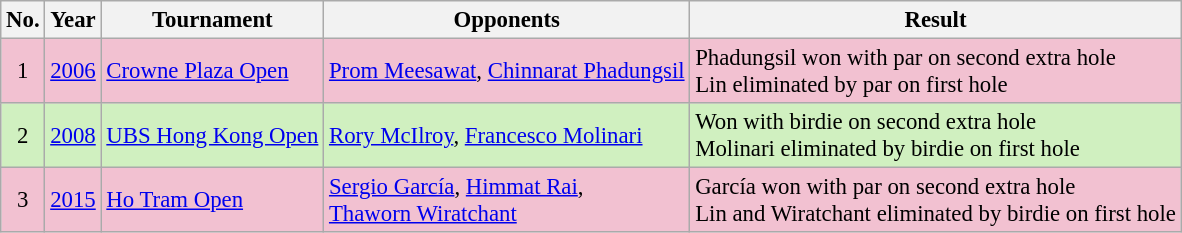<table class="wikitable" style="font-size:95%;">
<tr>
<th>No.</th>
<th>Year</th>
<th>Tournament</th>
<th>Opponents</th>
<th>Result</th>
</tr>
<tr style="background:#F2C1D1;">
<td align=center>1</td>
<td><a href='#'>2006</a></td>
<td><a href='#'>Crowne Plaza Open</a></td>
<td> <a href='#'>Prom Meesawat</a>,  <a href='#'>Chinnarat Phadungsil</a></td>
<td>Phadungsil won with par on second extra hole<br>Lin eliminated by par on first hole</td>
</tr>
<tr style="background:#D0F0C0;">
<td align=center>2</td>
<td><a href='#'>2008</a></td>
<td><a href='#'>UBS Hong Kong Open</a></td>
<td> <a href='#'>Rory McIlroy</a>,  <a href='#'>Francesco Molinari</a></td>
<td>Won with birdie on second extra hole<br>Molinari eliminated by birdie on first hole</td>
</tr>
<tr style="background:#F2C1D1;">
<td align=center>3</td>
<td><a href='#'>2015</a></td>
<td><a href='#'>Ho Tram Open</a></td>
<td> <a href='#'>Sergio García</a>,  <a href='#'>Himmat Rai</a>,<br> <a href='#'>Thaworn Wiratchant</a></td>
<td>García won with par on second extra hole<br>Lin and Wiratchant eliminated by birdie on first hole</td>
</tr>
</table>
